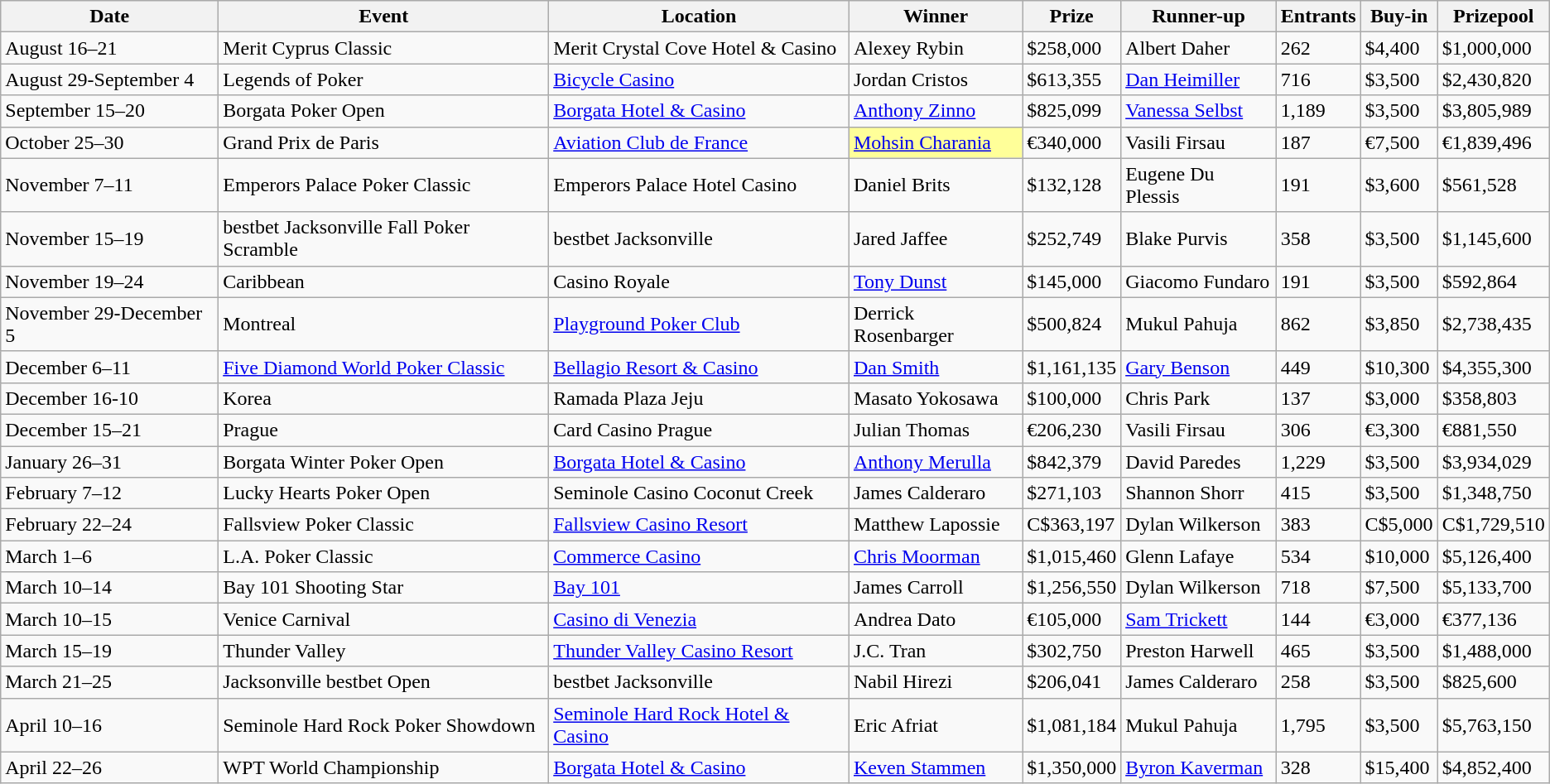<table class="wikitable">
<tr>
<th>Date</th>
<th>Event</th>
<th>Location</th>
<th>Winner</th>
<th>Prize</th>
<th>Runner-up</th>
<th>Entrants</th>
<th>Buy-in</th>
<th>Prizepool</th>
</tr>
<tr>
<td>August 16–21</td>
<td>Merit Cyprus Classic</td>
<td>Merit Crystal Cove Hotel & Casino</td>
<td>Alexey Rybin</td>
<td>$258,000</td>
<td>Albert Daher</td>
<td>262</td>
<td>$4,400</td>
<td>$1,000,000</td>
</tr>
<tr>
<td>August 29-September 4</td>
<td>Legends of Poker</td>
<td><a href='#'>Bicycle Casino</a></td>
<td>Jordan Cristos</td>
<td>$613,355</td>
<td><a href='#'>Dan Heimiller</a></td>
<td>716</td>
<td>$3,500</td>
<td>$2,430,820</td>
</tr>
<tr>
<td>September 15–20</td>
<td>Borgata Poker Open</td>
<td><a href='#'>Borgata Hotel & Casino</a></td>
<td><a href='#'>Anthony Zinno</a></td>
<td>$825,099</td>
<td><a href='#'>Vanessa Selbst</a></td>
<td>1,189</td>
<td>$3,500</td>
<td>$3,805,989</td>
</tr>
<tr>
<td>October 25–30</td>
<td>Grand Prix de Paris</td>
<td><a href='#'>Aviation Club de France</a></td>
<td style="background-color:#FFFF99"><a href='#'>Mohsin Charania</a></td>
<td>€340,000</td>
<td>Vasili Firsau</td>
<td>187</td>
<td>€7,500</td>
<td>€1,839,496</td>
</tr>
<tr>
<td>November 7–11</td>
<td>Emperors Palace Poker Classic</td>
<td>Emperors Palace Hotel Casino</td>
<td>Daniel Brits</td>
<td>$132,128</td>
<td>Eugene Du Plessis</td>
<td>191</td>
<td>$3,600</td>
<td>$561,528</td>
</tr>
<tr>
<td>November 15–19</td>
<td>bestbet Jacksonville Fall Poker Scramble</td>
<td>bestbet Jacksonville</td>
<td>Jared Jaffee</td>
<td>$252,749</td>
<td>Blake Purvis</td>
<td>358</td>
<td>$3,500</td>
<td>$1,145,600</td>
</tr>
<tr>
<td>November 19–24</td>
<td>Caribbean</td>
<td>Casino Royale</td>
<td><a href='#'>Tony Dunst</a></td>
<td>$145,000</td>
<td>Giacomo Fundaro</td>
<td>191</td>
<td>$3,500</td>
<td>$592,864</td>
</tr>
<tr>
<td>November 29-December 5</td>
<td>Montreal</td>
<td><a href='#'>Playground Poker Club</a></td>
<td>Derrick Rosenbarger</td>
<td>$500,824</td>
<td>Mukul Pahuja</td>
<td>862</td>
<td>$3,850</td>
<td>$2,738,435</td>
</tr>
<tr>
<td>December 6–11</td>
<td><a href='#'>Five Diamond World Poker Classic</a></td>
<td><a href='#'>Bellagio Resort & Casino</a></td>
<td><a href='#'>Dan Smith</a></td>
<td>$1,161,135</td>
<td><a href='#'>Gary Benson</a></td>
<td>449</td>
<td>$10,300</td>
<td>$4,355,300</td>
</tr>
<tr>
<td>December 16-10</td>
<td>Korea</td>
<td>Ramada Plaza Jeju</td>
<td>Masato Yokosawa</td>
<td>$100,000</td>
<td>Chris Park</td>
<td>137</td>
<td>$3,000</td>
<td>$358,803</td>
</tr>
<tr>
<td>December 15–21</td>
<td>Prague</td>
<td>Card Casino Prague</td>
<td>Julian Thomas</td>
<td>€206,230</td>
<td>Vasili Firsau</td>
<td>306</td>
<td>€3,300</td>
<td>€881,550</td>
</tr>
<tr>
<td>January 26–31</td>
<td>Borgata Winter Poker Open</td>
<td><a href='#'>Borgata Hotel & Casino</a></td>
<td><a href='#'>Anthony Merulla</a></td>
<td>$842,379</td>
<td>David Paredes</td>
<td>1,229</td>
<td>$3,500</td>
<td>$3,934,029</td>
</tr>
<tr>
<td>February 7–12</td>
<td>Lucky Hearts Poker Open</td>
<td>Seminole Casino Coconut Creek</td>
<td>James Calderaro</td>
<td>$271,103</td>
<td>Shannon Shorr</td>
<td>415</td>
<td>$3,500</td>
<td>$1,348,750</td>
</tr>
<tr>
<td>February 22–24</td>
<td>Fallsview Poker Classic</td>
<td><a href='#'>Fallsview Casino Resort</a></td>
<td>Matthew Lapossie</td>
<td>C$363,197</td>
<td>Dylan Wilkerson</td>
<td>383</td>
<td>C$5,000</td>
<td>C$1,729,510</td>
</tr>
<tr>
<td>March 1–6</td>
<td>L.A. Poker Classic</td>
<td><a href='#'>Commerce Casino</a></td>
<td><a href='#'>Chris Moorman</a></td>
<td>$1,015,460</td>
<td>Glenn Lafaye</td>
<td>534</td>
<td>$10,000</td>
<td>$5,126,400</td>
</tr>
<tr>
<td>March 10–14</td>
<td>Bay 101 Shooting Star</td>
<td><a href='#'>Bay 101</a></td>
<td>James Carroll</td>
<td>$1,256,550</td>
<td>Dylan Wilkerson</td>
<td>718</td>
<td>$7,500</td>
<td>$5,133,700</td>
</tr>
<tr>
<td>March 10–15</td>
<td>Venice Carnival</td>
<td><a href='#'>Casino di Venezia</a></td>
<td>Andrea Dato</td>
<td>€105,000</td>
<td><a href='#'>Sam Trickett</a></td>
<td>144</td>
<td>€3,000</td>
<td>€377,136</td>
</tr>
<tr>
<td>March 15–19</td>
<td>Thunder Valley</td>
<td><a href='#'>Thunder Valley Casino Resort</a></td>
<td>J.C. Tran</td>
<td>$302,750</td>
<td>Preston Harwell</td>
<td>465</td>
<td>$3,500</td>
<td>$1,488,000</td>
</tr>
<tr>
<td>March 21–25</td>
<td>Jacksonville bestbet Open</td>
<td>bestbet Jacksonville</td>
<td>Nabil Hirezi</td>
<td>$206,041</td>
<td>James Calderaro</td>
<td>258</td>
<td>$3,500</td>
<td>$825,600</td>
</tr>
<tr>
<td>April 10–16</td>
<td>Seminole Hard Rock Poker Showdown</td>
<td><a href='#'>Seminole Hard Rock Hotel & Casino</a></td>
<td>Eric Afriat</td>
<td>$1,081,184</td>
<td>Mukul Pahuja</td>
<td>1,795</td>
<td>$3,500</td>
<td>$5,763,150</td>
</tr>
<tr>
<td>April 22–26</td>
<td>WPT World Championship</td>
<td><a href='#'>Borgata Hotel & Casino</a></td>
<td><a href='#'>Keven Stammen</a></td>
<td>$1,350,000</td>
<td><a href='#'>Byron Kaverman</a></td>
<td>328</td>
<td>$15,400</td>
<td>$4,852,400</td>
</tr>
</table>
